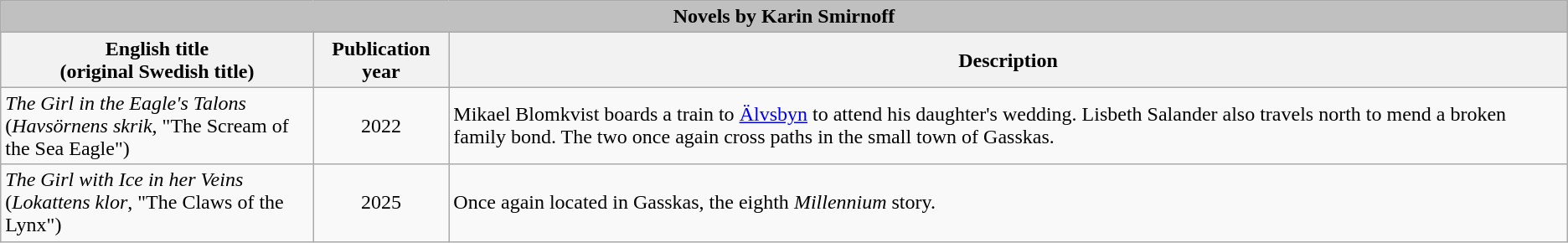<table class="wikitable">
<tr style="text-align:left;">
<th colspan="3" style="background:#C0C0C0;">Novels by Karin Smirnoff</th>
</tr>
<tr>
<th>English title<br>(original Swedish title)</th>
<th>Publication year</th>
<th>Description</th>
</tr>
<tr>
<td><em>The Girl in the Eagle's Talons</em><br>(<em>Havsörnens skrik</em>, "The Scream of the Sea Eagle")</td>
<td style="text-align:center">2022</td>
<td>Mikael Blomkvist boards a train to <a href='#'>Älvsbyn</a> to attend his daughter's wedding. Lisbeth Salander also travels north to mend a broken family bond. The two once again cross paths in the small town of Gasskas.</td>
</tr>
<tr>
<td><em>The Girl with Ice in her Veins</em><br>(<em>Lokattens klor</em>, "The Claws of the Lynx")</td>
<td style="text-align:center">2025</td>
<td>Once again located in Gasskas, the eighth <em>Millennium</em> story.</td>
</tr>
</table>
